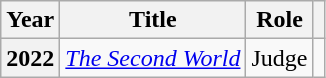<table class="wikitable plainrowheaders">
<tr>
<th scope="col">Year</th>
<th scope="col">Title</th>
<th scope="col">Role</th>
<th scope="col" class="unsortable"></th>
</tr>
<tr>
<th scope="row">2022</th>
<td><em><a href='#'>The Second World</a></em></td>
<td>Judge</td>
<td></td>
</tr>
</table>
